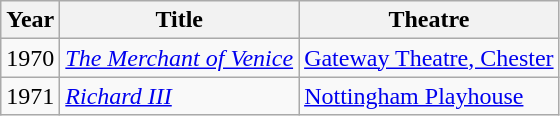<table class="wikitable sortable">
<tr>
<th>Year</th>
<th>Title</th>
<th>Theatre</th>
</tr>
<tr>
<td>1970</td>
<td><em><a href='#'>The Merchant of Venice</a></em></td>
<td><a href='#'>Gateway Theatre, Chester</a></td>
</tr>
<tr>
<td>1971</td>
<td><em><a href='#'>Richard III</a></em></td>
<td><a href='#'>Nottingham Playhouse</a></td>
</tr>
</table>
